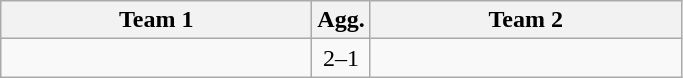<table class="wikitable" style="text-align:center">
<tr>
<th width=200>Team 1</th>
<th>Agg.</th>
<th width=200>Team 2</th>
</tr>
<tr>
<td align=right><strong></strong></td>
<td>2–1</td>
<td align=left></td>
</tr>
</table>
